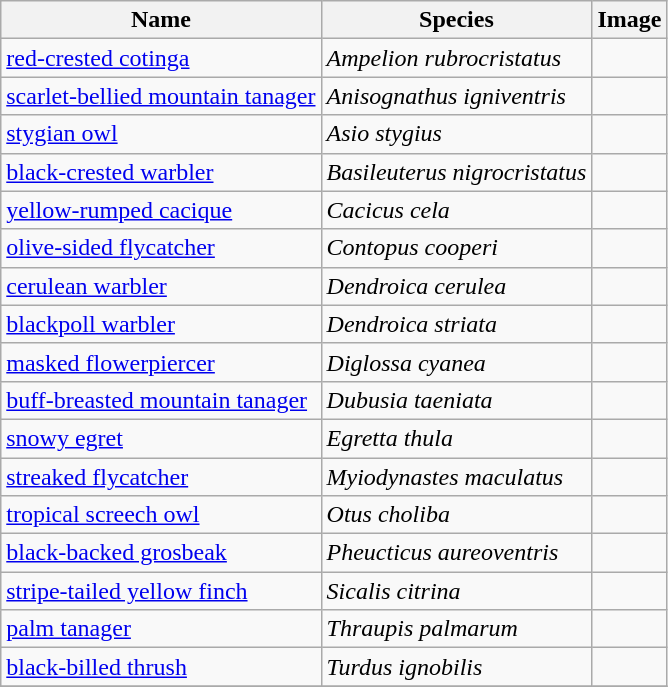<table class="wikitable sortable mw-collapsible mw-collapsed">
<tr>
<th>Name</th>
<th>Species</th>
<th>Image</th>
</tr>
<tr>
<td><a href='#'>red-crested cotinga</a></td>
<td><em>Ampelion rubrocristatus</em></td>
<td></td>
</tr>
<tr>
<td><a href='#'>scarlet-bellied mountain tanager</a></td>
<td><em>Anisognathus igniventris</em></td>
<td></td>
</tr>
<tr>
<td><a href='#'>stygian owl</a></td>
<td><em>Asio stygius</em></td>
<td></td>
</tr>
<tr>
<td><a href='#'>black-crested warbler</a></td>
<td><em>Basileuterus nigrocristatus</em></td>
<td></td>
</tr>
<tr>
<td><a href='#'>yellow-rumped cacique</a></td>
<td><em>Cacicus cela</em></td>
<td></td>
</tr>
<tr>
<td><a href='#'>olive-sided flycatcher</a></td>
<td><em>Contopus cooperi</em></td>
<td></td>
</tr>
<tr>
<td><a href='#'>cerulean warbler</a></td>
<td><em>Dendroica cerulea</em></td>
<td></td>
</tr>
<tr>
<td><a href='#'>blackpoll warbler</a></td>
<td><em>Dendroica striata</em></td>
<td></td>
</tr>
<tr>
<td><a href='#'>masked flowerpiercer</a></td>
<td><em>Diglossa cyanea</em></td>
<td></td>
</tr>
<tr>
<td><a href='#'>buff-breasted mountain tanager</a></td>
<td><em>Dubusia taeniata</em></td>
<td></td>
</tr>
<tr>
<td><a href='#'>snowy egret</a></td>
<td><em>Egretta thula</em></td>
<td></td>
</tr>
<tr>
<td><a href='#'>streaked flycatcher</a></td>
<td><em>Myiodynastes maculatus</em></td>
<td></td>
</tr>
<tr>
<td><a href='#'>tropical screech owl</a></td>
<td><em>Otus choliba</em></td>
<td></td>
</tr>
<tr>
<td><a href='#'>black-backed grosbeak</a></td>
<td><em>Pheucticus aureoventris</em></td>
<td></td>
</tr>
<tr>
<td><a href='#'>stripe-tailed yellow finch</a></td>
<td><em>Sicalis citrina</em></td>
<td></td>
</tr>
<tr>
<td><a href='#'>palm tanager</a></td>
<td><em>Thraupis palmarum</em></td>
<td></td>
</tr>
<tr>
<td><a href='#'>black-billed thrush</a></td>
<td><em>Turdus ignobilis</em></td>
<td></td>
</tr>
<tr>
</tr>
</table>
